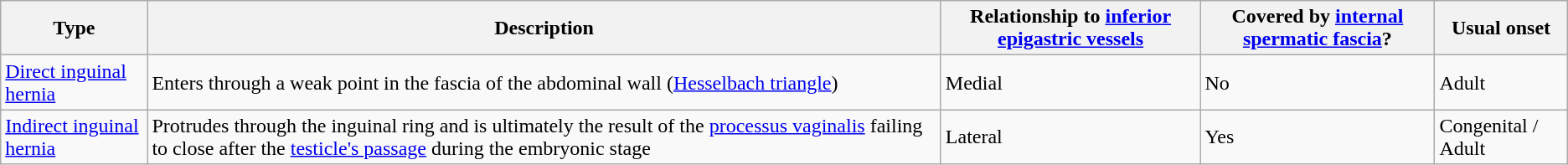<table class="wikitable">
<tr>
<th>Type</th>
<th>Description</th>
<th>Relationship to <a href='#'>inferior epigastric vessels</a></th>
<th>Covered by <a href='#'>internal spermatic fascia</a>?</th>
<th>Usual onset</th>
</tr>
<tr>
<td><a href='#'>Direct inguinal hernia</a></td>
<td>Enters through a weak point in the fascia of the abdominal wall (<a href='#'>Hesselbach triangle</a>)</td>
<td>Medial</td>
<td>No</td>
<td>Adult</td>
</tr>
<tr>
<td><a href='#'>Indirect inguinal hernia</a></td>
<td>Protrudes through the inguinal ring and is ultimately the result of the <a href='#'>processus vaginalis</a> failing to close after the <a href='#'>testicle's passage</a> during the embryonic stage</td>
<td>Lateral</td>
<td>Yes</td>
<td>Congenital / Adult</td>
</tr>
</table>
